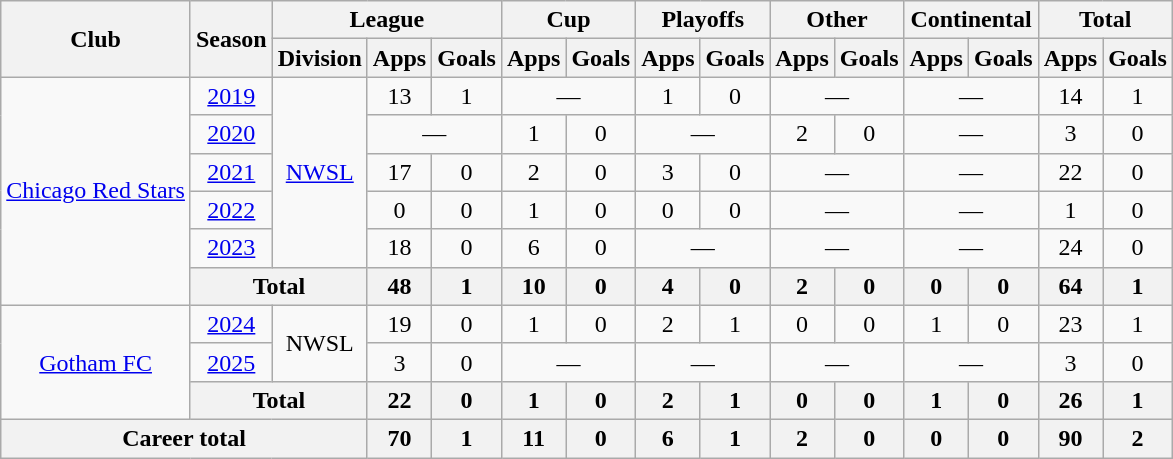<table class="wikitable" style="text-align: center;">
<tr>
<th rowspan="2">Club</th>
<th rowspan="2">Season</th>
<th colspan="3">League</th>
<th colspan="2">Cup</th>
<th colspan="2">Playoffs</th>
<th colspan="2">Other</th>
<th colspan="2">Continental</th>
<th colspan="2">Total</th>
</tr>
<tr>
<th>Division</th>
<th>Apps</th>
<th>Goals</th>
<th>Apps</th>
<th>Goals</th>
<th>Apps</th>
<th>Goals</th>
<th>Apps</th>
<th>Goals</th>
<th>Apps</th>
<th>Goals</th>
<th>Apps</th>
<th>Goals</th>
</tr>
<tr>
<td rowspan="6"><a href='#'>Chicago Red Stars</a></td>
<td><a href='#'>2019</a></td>
<td rowspan="5"><a href='#'>NWSL</a></td>
<td>13</td>
<td>1</td>
<td colspan="2">—</td>
<td>1</td>
<td>0</td>
<td colspan="2">—</td>
<td colspan="2">—</td>
<td>14</td>
<td>1</td>
</tr>
<tr>
<td><a href='#'>2020</a></td>
<td colspan="2">—</td>
<td>1</td>
<td>0</td>
<td colspan="2">—</td>
<td>2</td>
<td>0</td>
<td colspan="2">—</td>
<td>3</td>
<td>0</td>
</tr>
<tr>
<td><a href='#'>2021</a></td>
<td>17</td>
<td>0</td>
<td>2</td>
<td>0</td>
<td>3</td>
<td>0</td>
<td colspan="2">—</td>
<td colspan="2">—</td>
<td>22</td>
<td>0</td>
</tr>
<tr>
<td><a href='#'>2022</a></td>
<td>0</td>
<td>0</td>
<td>1</td>
<td>0</td>
<td>0</td>
<td>0</td>
<td colspan="2">—</td>
<td colspan="2">—</td>
<td>1</td>
<td>0</td>
</tr>
<tr>
<td><a href='#'>2023</a></td>
<td>18</td>
<td>0</td>
<td>6</td>
<td>0</td>
<td colspan="2">—</td>
<td colspan="2">—</td>
<td colspan="2">—</td>
<td>24</td>
<td>0</td>
</tr>
<tr>
<th colspan="2">Total</th>
<th>48</th>
<th>1</th>
<th>10</th>
<th>0</th>
<th>4</th>
<th>0</th>
<th>2</th>
<th>0</th>
<th>0</th>
<th>0</th>
<th>64</th>
<th>1</th>
</tr>
<tr>
<td rowspan="3"><a href='#'>Gotham FC</a></td>
<td><a href='#'>2024</a></td>
<td rowspan="2">NWSL</td>
<td>19</td>
<td>0</td>
<td>1</td>
<td>0</td>
<td>2</td>
<td>1</td>
<td>0</td>
<td>0</td>
<td>1</td>
<td>0</td>
<td>23</td>
<td>1</td>
</tr>
<tr>
<td><a href='#'>2025</a></td>
<td>3</td>
<td>0</td>
<td colspan="2">—</td>
<td colspan="2">—</td>
<td colspan="2">—</td>
<td colspan="2">—</td>
<td>3</td>
<td>0</td>
</tr>
<tr>
<th colspan="2">Total</th>
<th>22</th>
<th>0</th>
<th>1</th>
<th>0</th>
<th>2</th>
<th>1</th>
<th>0</th>
<th>0</th>
<th>1</th>
<th>0</th>
<th>26</th>
<th>1</th>
</tr>
<tr>
<th colspan="3">Career total</th>
<th>70</th>
<th>1</th>
<th>11</th>
<th>0</th>
<th>6</th>
<th>1</th>
<th>2</th>
<th>0</th>
<th>0</th>
<th>0</th>
<th>90</th>
<th>2</th>
</tr>
</table>
